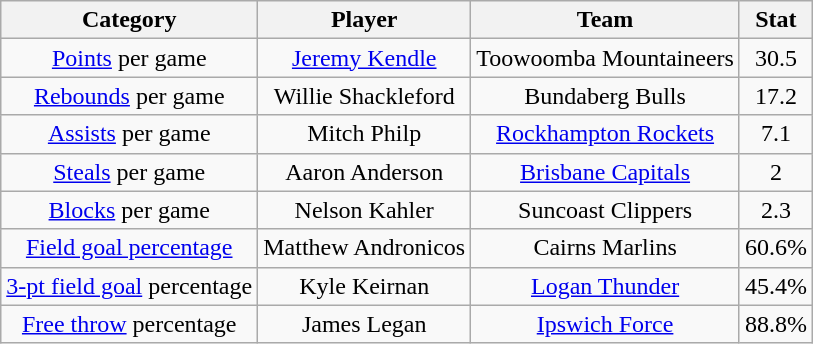<table class="wikitable" style="text-align:center">
<tr>
<th>Category</th>
<th>Player</th>
<th>Team</th>
<th>Stat</th>
</tr>
<tr>
<td><a href='#'>Points</a> per game</td>
<td><a href='#'>Jeremy Kendle</a></td>
<td>Toowoomba Mountaineers</td>
<td>30.5</td>
</tr>
<tr>
<td><a href='#'>Rebounds</a> per game</td>
<td>Willie Shackleford</td>
<td>Bundaberg Bulls</td>
<td>17.2</td>
</tr>
<tr>
<td><a href='#'>Assists</a> per game</td>
<td>Mitch Philp</td>
<td><a href='#'>Rockhampton Rockets</a></td>
<td>7.1</td>
</tr>
<tr>
<td><a href='#'>Steals</a> per game</td>
<td>Aaron Anderson</td>
<td><a href='#'>Brisbane Capitals</a></td>
<td>2</td>
</tr>
<tr>
<td><a href='#'>Blocks</a> per game</td>
<td>Nelson Kahler</td>
<td>Suncoast Clippers</td>
<td>2.3</td>
</tr>
<tr>
<td><a href='#'>Field goal percentage</a></td>
<td>Matthew Andronicos</td>
<td>Cairns Marlins</td>
<td>60.6%</td>
</tr>
<tr>
<td><a href='#'>3-pt field goal</a> percentage</td>
<td>Kyle Keirnan</td>
<td><a href='#'>Logan Thunder</a></td>
<td>45.4%</td>
</tr>
<tr>
<td><a href='#'>Free throw</a> percentage</td>
<td>James Legan</td>
<td><a href='#'>Ipswich Force</a></td>
<td>88.8%</td>
</tr>
</table>
